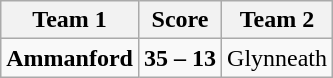<table class="wikitable" style="text-align: center">
<tr>
<th>Team 1</th>
<th>Score</th>
<th>Team 2</th>
</tr>
<tr>
<td><strong>Ammanford</strong></td>
<td><strong>35 – 13</strong></td>
<td>Glynneath</td>
</tr>
</table>
